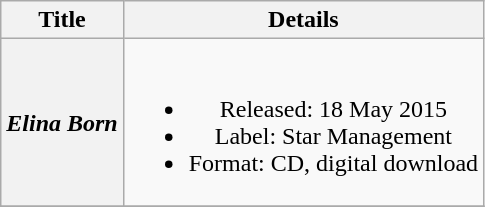<table class="wikitable plainrowheaders" style="text-align:center;">
<tr>
<th scope="col">Title</th>
<th scope="col">Details</th>
</tr>
<tr>
<th scope="row"><em>Elina Born</em></th>
<td><br><ul><li>Released: 18 May 2015</li><li>Label: Star Management</li><li>Format: CD, digital download</li></ul></td>
</tr>
<tr>
</tr>
</table>
